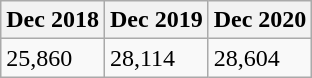<table class="wikitable">
<tr>
<th>Dec 2018</th>
<th>Dec 2019</th>
<th>Dec 2020</th>
</tr>
<tr>
<td>25,860</td>
<td>28,114</td>
<td>28,604</td>
</tr>
</table>
